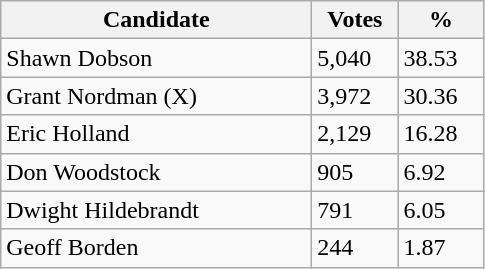<table class="wikitable sortable">
<tr>
<th bgcolor="#DDDDFF" width="200px">Candidate</th>
<th bgcolor="#DDDDFF" width="50px">Votes</th>
<th bgcolor="#DDDDFF" width="50px">%</th>
</tr>
<tr>
<td>Shawn Dobson</td>
<td>5,040</td>
<td>38.53</td>
</tr>
<tr>
<td>Grant Nordman (X)</td>
<td>3,972</td>
<td>30.36</td>
</tr>
<tr>
<td>Eric Holland</td>
<td>2,129</td>
<td>16.28</td>
</tr>
<tr>
<td>Don Woodstock</td>
<td>905</td>
<td>6.92</td>
</tr>
<tr>
<td>Dwight Hildebrandt</td>
<td>791</td>
<td>6.05</td>
</tr>
<tr>
<td>Geoff Borden</td>
<td>244</td>
<td>1.87</td>
</tr>
</table>
